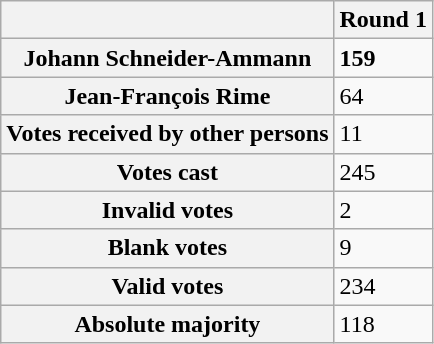<table class="wikitable">
<tr>
<th></th>
<th>Round 1</th>
</tr>
<tr>
<th>Johann Schneider-Ammann</th>
<td><strong>159</strong></td>
</tr>
<tr>
<th>Jean-François Rime</th>
<td>64</td>
</tr>
<tr>
<th>Votes received by other persons</th>
<td>11</td>
</tr>
<tr>
<th>Votes cast</th>
<td>245</td>
</tr>
<tr>
<th>Invalid votes</th>
<td>2</td>
</tr>
<tr>
<th>Blank votes</th>
<td>9</td>
</tr>
<tr>
<th>Valid votes</th>
<td>234</td>
</tr>
<tr>
<th>Absolute majority</th>
<td>118</td>
</tr>
</table>
